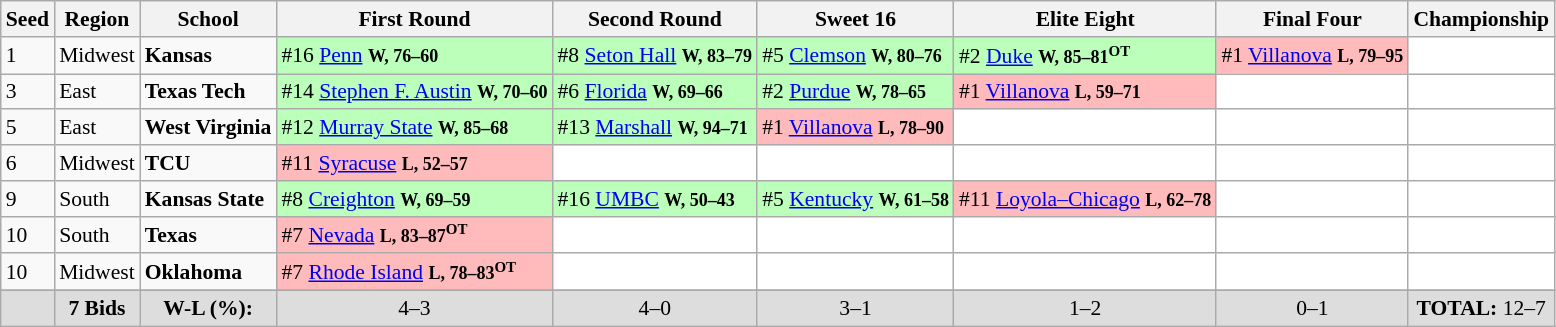<table class="sortable wikitable" style="white-space:nowrap; font-size:90%;">
<tr>
<th>Seed</th>
<th>Region</th>
<th>School</th>
<th>First Round</th>
<th>Second Round</th>
<th>Sweet 16</th>
<th>Elite Eight</th>
<th>Final Four</th>
<th>Championship</th>
</tr>
<tr>
<td>1</td>
<td>Midwest</td>
<td><strong>Kansas</strong></td>
<td style="background:#bfb;">#16 <a href='#'>Penn</a> <strong><small>W, 76–60</small></strong></td>
<td style="background:#bfb;">#8 <a href='#'>Seton Hall</a> <strong><small>W, 83–79</small></strong></td>
<td style="background:#bfb;">#5 <a href='#'>Clemson</a> <strong><small>W, 80–76</small></strong></td>
<td style="background:#bfb;">#2 <a href='#'>Duke</a> <strong><small>W, 85–81<sup>OT</sup></small></strong></td>
<td style="background:#fbb;">#1 <a href='#'>Villanova</a> <strong><small>L, 79–95</small></strong></td>
<td style="background:#fff;"></td>
</tr>
<tr>
<td>3</td>
<td>East</td>
<td><strong>Texas Tech</strong></td>
<td style="background:#bfb;">#14 <a href='#'>Stephen F. Austin</a> <strong><small>W, 70–60</small></strong></td>
<td style="background:#bfb;">#6 <a href='#'>Florida</a> <strong><small>W, 69–66</small></strong></td>
<td style="background:#bfb;">#2 <a href='#'>Purdue</a> <strong><small>W, 78–65</small></strong></td>
<td style="background:#fbb;">#1 <a href='#'>Villanova</a> <strong><small>L, 59–71</small></strong></td>
<td style="background:#fff;"></td>
<td style="background:#fff;"></td>
</tr>
<tr>
<td>5</td>
<td>East</td>
<td><strong>West Virginia</strong></td>
<td style="background:#bfb;">#12 <a href='#'>Murray State</a> <strong><small>W, 85–68</small></strong></td>
<td style="background:#bfb;">#13 <a href='#'>Marshall</a> <strong><small>W, 94–71</small></strong></td>
<td style="background:#fbb;">#1 <a href='#'>Villanova</a> <strong><small>L, 78–90</small></strong></td>
<td style="background:#fff;"></td>
<td style="background:#fff;"></td>
<td style="background:#fff;"></td>
</tr>
<tr>
<td>6</td>
<td>Midwest</td>
<td><strong>TCU</strong></td>
<td style="background:#fbb;">#11 <a href='#'>Syracuse</a> <strong><small>L, 52–57</small></strong></td>
<td style="background:#fff;"></td>
<td style="background:#fff;"></td>
<td style="background:#fff;"></td>
<td style="background:#fff;"></td>
<td style="background:#fff;"></td>
</tr>
<tr>
<td>9</td>
<td>South</td>
<td><strong>Kansas State</strong></td>
<td style="background:#bfb;">#8 <a href='#'>Creighton</a> <strong><small>W, 69–59</small></strong></td>
<td style="background:#bfb;">#16 <a href='#'>UMBC</a> <strong><small>W, 50–43</small></strong></td>
<td style="background:#bfb;">#5 <a href='#'>Kentucky</a> <strong><small>W, 61–58</small></strong></td>
<td style="background:#fbb;">#11 <a href='#'>Loyola–Chicago</a> <strong><small>L, 62–78</small></strong></td>
<td style="background:#fff;"></td>
<td style="background:#fff;"></td>
</tr>
<tr>
<td>10</td>
<td>South</td>
<td><strong>Texas</strong></td>
<td style="background:#fbb;">#7 <a href='#'>Nevada</a> <strong><small>L, 83–87<sup>OT</sup></small></strong></td>
<td style="background:#fff;"></td>
<td style="background:#fff;"></td>
<td style="background:#fff;"></td>
<td style="background:#fff;"></td>
<td style="background:#fff;"></td>
</tr>
<tr>
<td>10</td>
<td>Midwest</td>
<td><strong>Oklahoma</strong></td>
<td style="background:#fbb;">#7 <a href='#'>Rhode Island</a> <strong><small>L, 78–83<sup>OT</sup></small></strong></td>
<td style="background:#fff;"></td>
<td style="background:#fff;"></td>
<td style="background:#fff;"></td>
<td style="background:#fff;"></td>
<td style="background:#fff;"></td>
</tr>
<tr>
</tr>
<tr class="sortbottom"  style="text-align:center; background:#ddd;">
<td></td>
<td><strong>7 Bids</strong></td>
<td><strong>W-L (%):</strong></td>
<td>4–3 </td>
<td>4–0 </td>
<td>3–1 </td>
<td>1–2 </td>
<td>0–1 </td>
<td><strong>TOTAL:</strong> 12–7 </td>
</tr>
</table>
